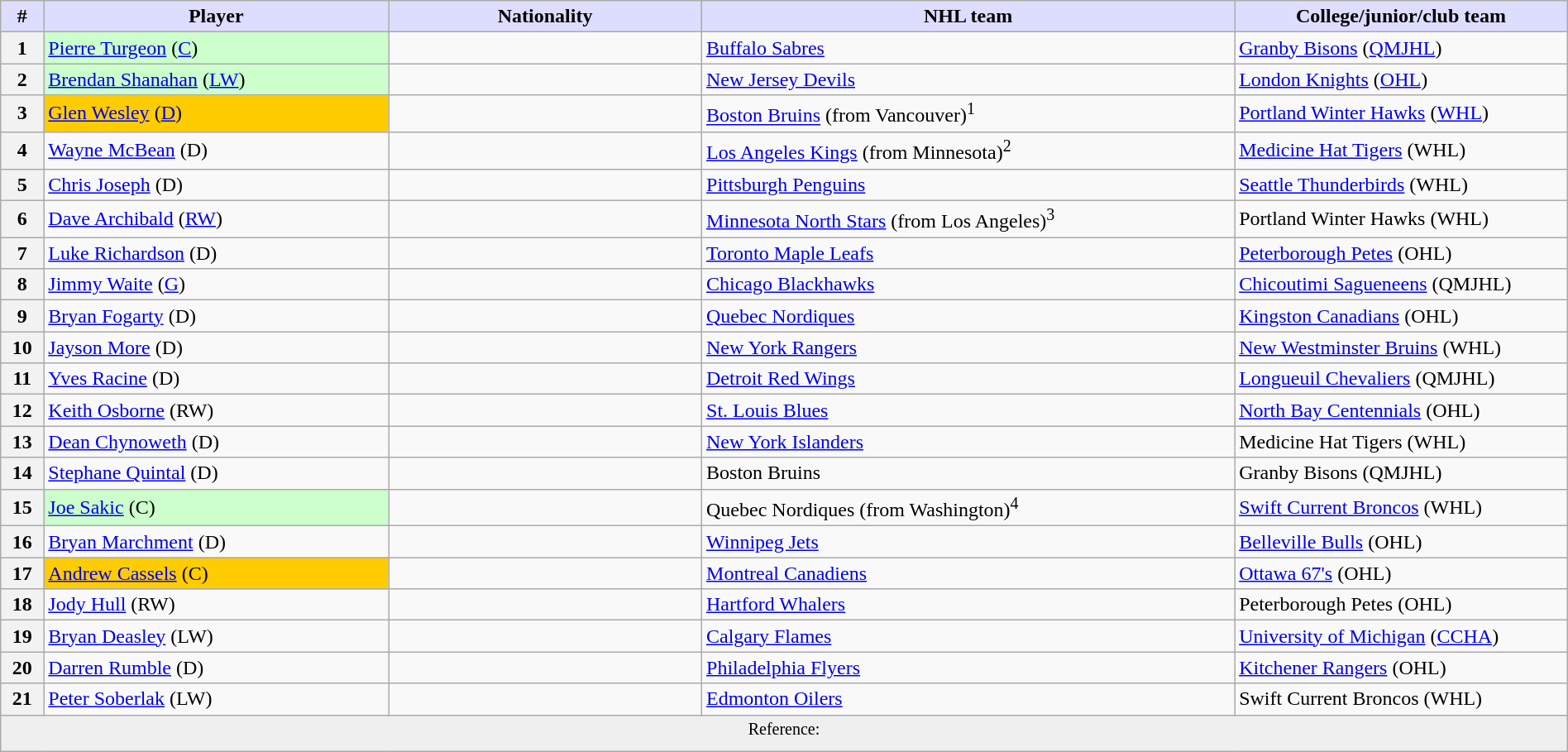<table class="wikitable" style="width: 100%">
<tr>
<th style="background:#ddf; width:2.75%;">#</th>
<th style="background:#ddf; width:22.0%;">Player</th>
<th style="background:#ddf; width:20.0%;">Nationality</th>
<th style="background:#ddf; width:34.0%;">NHL team</th>
<th style="background:#ddf; width:100.0%;">College/junior/club team</th>
</tr>
<tr>
<th>1</th>
<td bgcolor="#CCFFCC"><a href='#'>Pierre Turgeon</a> (<a href='#'>C</a>)</td>
<td></td>
<td><a href='#'>Buffalo Sabres</a></td>
<td><a href='#'>Granby Bisons</a> (<a href='#'>QMJHL</a>)</td>
</tr>
<tr>
<th>2</th>
<td bgcolor="#CCFFCC"><a href='#'>Brendan Shanahan</a> (<a href='#'>LW</a>)</td>
<td></td>
<td><a href='#'>New Jersey Devils</a></td>
<td><a href='#'>London Knights</a> (<a href='#'>OHL</a>)</td>
</tr>
<tr>
<th>3</th>
<td bgcolor="#FFCC00"><a href='#'>Glen Wesley</a> (<a href='#'>D</a>)</td>
<td></td>
<td><a href='#'>Boston Bruins</a> (from Vancouver)<sup>1</sup></td>
<td><a href='#'>Portland Winter Hawks</a> (<a href='#'>WHL</a>)</td>
</tr>
<tr>
<th>4</th>
<td><a href='#'>Wayne McBean</a> (D)</td>
<td></td>
<td><a href='#'>Los Angeles Kings</a> (from Minnesota)<sup>2</sup></td>
<td><a href='#'>Medicine Hat Tigers</a> (WHL)</td>
</tr>
<tr>
<th>5</th>
<td><a href='#'>Chris Joseph</a> (D)</td>
<td></td>
<td><a href='#'>Pittsburgh Penguins</a></td>
<td><a href='#'>Seattle Thunderbirds</a> (WHL)</td>
</tr>
<tr>
<th>6</th>
<td><a href='#'>Dave Archibald</a> (<a href='#'>RW</a>)</td>
<td></td>
<td><a href='#'>Minnesota North Stars</a> (from Los Angeles)<sup>3</sup></td>
<td>Portland Winter Hawks (WHL)</td>
</tr>
<tr>
<th>7</th>
<td><a href='#'>Luke Richardson</a> (D)</td>
<td></td>
<td><a href='#'>Toronto Maple Leafs</a></td>
<td><a href='#'>Peterborough Petes</a> (OHL)</td>
</tr>
<tr>
<th>8</th>
<td><a href='#'>Jimmy Waite</a> (<a href='#'>G</a>)</td>
<td></td>
<td><a href='#'>Chicago Blackhawks</a></td>
<td><a href='#'>Chicoutimi Sagueneens</a> (QMJHL)</td>
</tr>
<tr>
<th>9</th>
<td><a href='#'>Bryan Fogarty</a> (D)</td>
<td></td>
<td><a href='#'>Quebec Nordiques</a></td>
<td><a href='#'>Kingston Canadians</a> (OHL)</td>
</tr>
<tr>
<th>10</th>
<td><a href='#'>Jayson More</a> (D)</td>
<td></td>
<td><a href='#'>New York Rangers</a></td>
<td><a href='#'>New Westminster Bruins</a> (WHL)</td>
</tr>
<tr>
<th>11</th>
<td><a href='#'>Yves Racine</a> (D)</td>
<td></td>
<td><a href='#'>Detroit Red Wings</a></td>
<td><a href='#'>Longueuil Chevaliers</a> (QMJHL)</td>
</tr>
<tr>
<th>12</th>
<td><a href='#'>Keith Osborne</a> (RW)</td>
<td></td>
<td><a href='#'>St. Louis Blues</a></td>
<td><a href='#'>North Bay Centennials</a> (OHL)</td>
</tr>
<tr>
<th>13</th>
<td><a href='#'>Dean Chynoweth</a> (D)</td>
<td></td>
<td><a href='#'>New York Islanders</a></td>
<td>Medicine Hat Tigers (WHL)</td>
</tr>
<tr>
<th>14</th>
<td><a href='#'>Stephane Quintal</a> (D)</td>
<td></td>
<td>Boston Bruins</td>
<td>Granby Bisons (QMJHL)</td>
</tr>
<tr>
<th>15</th>
<td bgcolor="#CCFFCC"><a href='#'>Joe Sakic</a> (C)</td>
<td></td>
<td>Quebec Nordiques (from Washington)<sup>4</sup></td>
<td><a href='#'>Swift Current Broncos</a> (WHL)</td>
</tr>
<tr>
<th>16</th>
<td><a href='#'>Bryan Marchment</a> (D)</td>
<td></td>
<td><a href='#'>Winnipeg Jets</a></td>
<td><a href='#'>Belleville Bulls</a> (OHL)</td>
</tr>
<tr>
<th>17</th>
<td style="background:#fc0;"><a href='#'>Andrew Cassels</a> (C)</td>
<td></td>
<td><a href='#'>Montreal Canadiens</a></td>
<td><a href='#'>Ottawa 67's</a> (OHL)</td>
</tr>
<tr>
<th>18</th>
<td><a href='#'>Jody Hull</a> (RW)</td>
<td></td>
<td><a href='#'>Hartford Whalers</a></td>
<td>Peterborough Petes (OHL)</td>
</tr>
<tr>
<th>19</th>
<td><a href='#'>Bryan Deasley</a> (LW)</td>
<td></td>
<td><a href='#'>Calgary Flames</a></td>
<td><a href='#'>University of Michigan</a> (<a href='#'>CCHA</a>)</td>
</tr>
<tr>
<th>20</th>
<td><a href='#'>Darren Rumble</a> (D)</td>
<td></td>
<td><a href='#'>Philadelphia Flyers</a></td>
<td><a href='#'>Kitchener Rangers</a> (OHL)</td>
</tr>
<tr>
<th>21</th>
<td><a href='#'>Peter Soberlak</a> (LW)</td>
<td></td>
<td><a href='#'>Edmonton Oilers</a></td>
<td>Swift Current Broncos (WHL)</td>
</tr>
<tr>
<td align=center colspan="6" bgcolor="#efefef"><sup>Reference:  </sup></td>
</tr>
</table>
